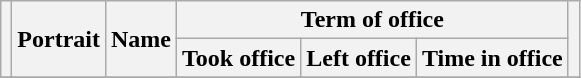<table class="wikitable" style="text-align:center">
<tr>
<th rowspan=2></th>
<th rowspan=2>Portrait</th>
<th rowspan=2>Name<br></th>
<th colspan=3>Term of office</th>
<th rowspan=2></th>
</tr>
<tr>
<th>Took office</th>
<th>Left office</th>
<th>Time in office</th>
</tr>
<tr>
</tr>
</table>
